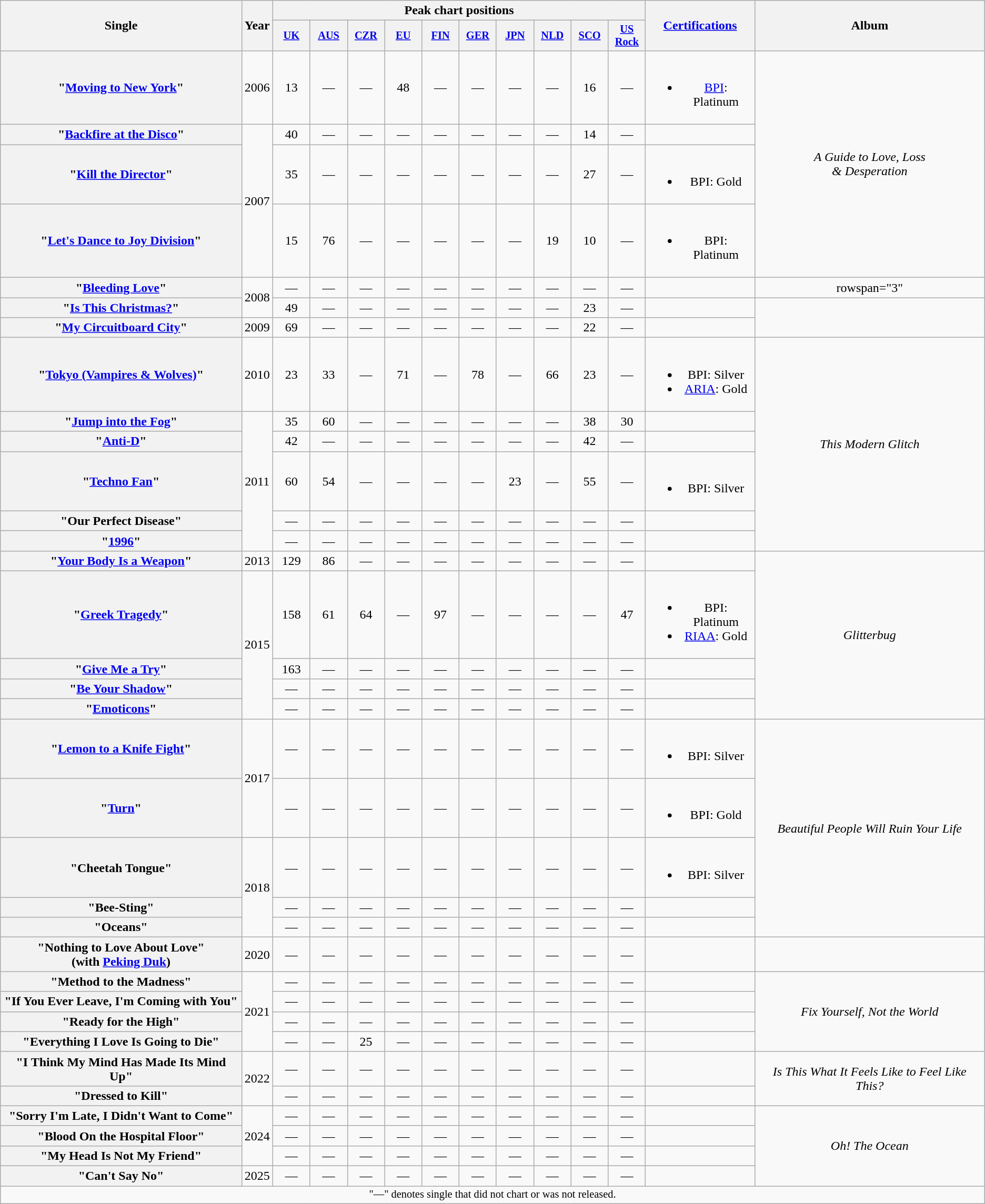<table class="wikitable plainrowheaders" style="text-align:center;">
<tr>
<th scope="col" rowspan="2">Single</th>
<th scope="col" rowspan="2">Year</th>
<th scope="col" colspan="10">Peak chart positions</th>
<th scope="col" rowspan="2"><a href='#'>Certifications</a></th>
<th scope="col" rowspan="2">Album</th>
</tr>
<tr>
<th scope="col" style="width:3em;font-size:85%;"><a href='#'>UK</a><br></th>
<th scope="col" style="width:3em;font-size:85%;"><a href='#'>AUS</a><br></th>
<th scope="col" style="width:3em;font-size:85%;"><a href='#'>CZR</a><br></th>
<th scope="col" style="width:3em;font-size:85%;"><a href='#'>EU</a><br></th>
<th scope="col" style="width:3em;font-size:85%;"><a href='#'>FIN</a><br></th>
<th scope="col" style="width:3em;font-size:85%;"><a href='#'>GER</a><br></th>
<th scope="col" style="width:3em;font-size:85%;"><a href='#'>JPN</a><br></th>
<th scope="col" style="width:3em;font-size:85%;"><a href='#'>NLD</a><br></th>
<th scope="col" style="width:3em;font-size:85%;"><a href='#'>SCO</a><br></th>
<th scope="col" style="width:3em;font-size:85%;"><a href='#'>US Rock</a><br></th>
</tr>
<tr>
<th scope="row">"<a href='#'>Moving to New York</a>"</th>
<td>2006</td>
<td>13</td>
<td>—</td>
<td>—</td>
<td>48</td>
<td>—</td>
<td>—</td>
<td>—</td>
<td>—</td>
<td>16</td>
<td>—</td>
<td><br><ul><li><a href='#'>BPI</a>: Platinum</li></ul></td>
<td rowspan="4"><em>A Guide to Love, Loss<br>& Desperation</em></td>
</tr>
<tr>
<th scope="row">"<a href='#'>Backfire at the Disco</a>"</th>
<td rowspan="3">2007</td>
<td>40</td>
<td>—</td>
<td>—</td>
<td>—</td>
<td>—</td>
<td>—</td>
<td>—</td>
<td>—</td>
<td>14</td>
<td>—</td>
<td></td>
</tr>
<tr>
<th scope="row">"<a href='#'>Kill the Director</a>"</th>
<td>35</td>
<td>—</td>
<td>—</td>
<td>—</td>
<td>—</td>
<td>—</td>
<td>—</td>
<td>—</td>
<td>27</td>
<td>—</td>
<td><br><ul><li>BPI: Gold</li></ul></td>
</tr>
<tr>
<th scope="row">"<a href='#'>Let's Dance to Joy Division</a>"</th>
<td>15</td>
<td>76</td>
<td>—</td>
<td>—</td>
<td>—</td>
<td>—</td>
<td>—</td>
<td>19</td>
<td>10</td>
<td>—</td>
<td><br><ul><li>BPI: Platinum</li></ul></td>
</tr>
<tr>
<th scope="row">"<a href='#'>Bleeding Love</a>"</th>
<td rowspan="2">2008</td>
<td>—</td>
<td>—</td>
<td>—</td>
<td>—</td>
<td>—</td>
<td>—</td>
<td>—</td>
<td>—</td>
<td>—</td>
<td>—</td>
<td></td>
<td>rowspan="3" </td>
</tr>
<tr>
<th scope="row">"<a href='#'>Is This Christmas?</a>"</th>
<td>49</td>
<td>—</td>
<td>—</td>
<td>—</td>
<td>—</td>
<td>—</td>
<td>—</td>
<td>—</td>
<td>23</td>
<td>—</td>
<td></td>
</tr>
<tr>
<th scope="row">"<a href='#'>My Circuitboard City</a>"</th>
<td>2009</td>
<td>69</td>
<td>—</td>
<td>—</td>
<td>—</td>
<td>—</td>
<td>—</td>
<td>—</td>
<td>—</td>
<td>22</td>
<td>—</td>
<td></td>
</tr>
<tr>
<th scope="row">"<a href='#'>Tokyo (Vampires & Wolves)</a>"</th>
<td>2010</td>
<td>23</td>
<td>33</td>
<td>—</td>
<td>71</td>
<td>—</td>
<td>78</td>
<td>—</td>
<td>66</td>
<td>23</td>
<td>—</td>
<td><br><ul><li>BPI: Silver</li><li><a href='#'>ARIA</a>: Gold</li></ul></td>
<td rowspan="6"><em>This Modern Glitch</em></td>
</tr>
<tr>
<th scope="row">"<a href='#'>Jump into the Fog</a>"</th>
<td rowspan="5">2011</td>
<td>35</td>
<td>60</td>
<td>—</td>
<td>—</td>
<td>—</td>
<td>—</td>
<td>—</td>
<td>—</td>
<td>38</td>
<td>30</td>
<td></td>
</tr>
<tr>
<th scope="row">"<a href='#'>Anti-D</a>"</th>
<td>42</td>
<td>—</td>
<td>—</td>
<td>—</td>
<td>—</td>
<td>—</td>
<td>—</td>
<td>—</td>
<td>42</td>
<td>—</td>
<td></td>
</tr>
<tr>
<th scope="row">"<a href='#'>Techno Fan</a>"</th>
<td>60</td>
<td>54</td>
<td>—</td>
<td>—</td>
<td>—</td>
<td>—</td>
<td>23</td>
<td>—</td>
<td>55</td>
<td>—</td>
<td><br><ul><li>BPI: Silver</li></ul></td>
</tr>
<tr>
<th scope="row">"Our Perfect Disease"</th>
<td>—</td>
<td>—</td>
<td>—</td>
<td>—</td>
<td>—</td>
<td>—</td>
<td>—</td>
<td>—</td>
<td>—</td>
<td>—</td>
<td></td>
</tr>
<tr>
<th scope="row">"<a href='#'>1996</a>"</th>
<td>—</td>
<td>—</td>
<td>—</td>
<td>—</td>
<td>—</td>
<td>—</td>
<td>—</td>
<td>—</td>
<td>—</td>
<td>—</td>
<td></td>
</tr>
<tr>
<th scope="row">"<a href='#'>Your Body Is a Weapon</a>"</th>
<td>2013</td>
<td>129</td>
<td>86</td>
<td>—</td>
<td>—</td>
<td>—</td>
<td>—</td>
<td>—</td>
<td>—</td>
<td>—</td>
<td>—</td>
<td></td>
<td rowspan="5"><em>Glitterbug</em></td>
</tr>
<tr>
<th scope="row">"<a href='#'>Greek Tragedy</a>"</th>
<td rowspan="4">2015</td>
<td>158</td>
<td>61</td>
<td>64</td>
<td>—</td>
<td>97</td>
<td>—</td>
<td>—</td>
<td>—</td>
<td>—</td>
<td>47</td>
<td><br><ul><li>BPI: Platinum</li><li><a href='#'>RIAA</a>: Gold</li></ul></td>
</tr>
<tr>
<th scope="row">"<a href='#'>Give Me a Try</a>"</th>
<td>163</td>
<td>—</td>
<td>—</td>
<td>—</td>
<td>—</td>
<td>—</td>
<td>—</td>
<td>—</td>
<td>—</td>
<td>—</td>
<td></td>
</tr>
<tr>
<th scope="row">"<a href='#'>Be Your Shadow</a>"</th>
<td>—</td>
<td>—</td>
<td>—</td>
<td>—</td>
<td>—</td>
<td>—</td>
<td>—</td>
<td>—</td>
<td>—</td>
<td>—</td>
<td></td>
</tr>
<tr>
<th scope="row">"<a href='#'>Emoticons</a>"</th>
<td>—</td>
<td>—</td>
<td>—</td>
<td>—</td>
<td>—</td>
<td>—</td>
<td>—</td>
<td>—</td>
<td>—</td>
<td>—</td>
<td></td>
</tr>
<tr>
<th scope="row">"<a href='#'>Lemon to a Knife Fight</a>"</th>
<td rowspan="2">2017</td>
<td>—</td>
<td>—</td>
<td>—</td>
<td>—</td>
<td>—</td>
<td>—</td>
<td>—</td>
<td>—</td>
<td>—</td>
<td>—</td>
<td><br><ul><li>BPI: Silver</li></ul></td>
<td rowspan="5"><em>Beautiful People Will Ruin Your Life</em></td>
</tr>
<tr>
<th scope="row">"<a href='#'>Turn</a>"</th>
<td>—</td>
<td>—</td>
<td>—</td>
<td>—</td>
<td>—</td>
<td>—</td>
<td>—</td>
<td>—</td>
<td>—</td>
<td>—</td>
<td><br><ul><li>BPI: Gold</li></ul></td>
</tr>
<tr>
<th scope="row">"Cheetah Tongue"</th>
<td rowspan="3">2018</td>
<td>—</td>
<td>—</td>
<td>—</td>
<td>—</td>
<td>—</td>
<td>—</td>
<td>—</td>
<td>—</td>
<td>—</td>
<td>—</td>
<td><br><ul><li>BPI: Silver</li></ul></td>
</tr>
<tr>
<th scope="row">"Bee-Sting"</th>
<td>—</td>
<td>—</td>
<td>—</td>
<td>—</td>
<td>—</td>
<td>—</td>
<td>—</td>
<td>—</td>
<td>—</td>
<td>—</td>
<td></td>
</tr>
<tr>
<th scope="row">"Oceans"</th>
<td>—</td>
<td>—</td>
<td>—</td>
<td>—</td>
<td>—</td>
<td>—</td>
<td>—</td>
<td>—</td>
<td>—</td>
<td>—</td>
<td></td>
</tr>
<tr>
<th scope="row">"Nothing to Love About Love"<br><span>(with <a href='#'>Peking Duk</a>)</span></th>
<td>2020</td>
<td>—</td>
<td>—</td>
<td>—</td>
<td>—</td>
<td>—</td>
<td>—</td>
<td>—</td>
<td>—</td>
<td>—</td>
<td>—</td>
<td></td>
<td></td>
</tr>
<tr>
<th scope="row">"Method to the Madness"</th>
<td rowspan="4">2021</td>
<td>—</td>
<td>—</td>
<td>—</td>
<td>—</td>
<td>—</td>
<td>—</td>
<td>—</td>
<td>—</td>
<td>—</td>
<td>—</td>
<td></td>
<td rowspan="4"><em>Fix Yourself, Not the World</em></td>
</tr>
<tr>
<th scope="row">"If You Ever Leave, I'm Coming with You"</th>
<td>—</td>
<td>—</td>
<td>—</td>
<td>—</td>
<td>—</td>
<td>—</td>
<td>—</td>
<td>—</td>
<td>—</td>
<td>—</td>
<td></td>
</tr>
<tr>
<th scope="row">"Ready for the High"</th>
<td>—</td>
<td>—</td>
<td>—</td>
<td>—</td>
<td>—</td>
<td>—</td>
<td>—</td>
<td>—</td>
<td>—</td>
<td>—</td>
<td></td>
</tr>
<tr>
<th scope="row">"Everything I Love Is Going to Die"</th>
<td>—</td>
<td>—</td>
<td>25</td>
<td>—</td>
<td>—</td>
<td>—</td>
<td>—</td>
<td>—</td>
<td>—</td>
<td>—</td>
<td></td>
</tr>
<tr>
<th scope="row">"I Think My Mind Has Made Its Mind Up"</th>
<td rowspan="2">2022</td>
<td>—</td>
<td>—</td>
<td>—</td>
<td>—</td>
<td>—</td>
<td>—</td>
<td>—</td>
<td>—</td>
<td>—</td>
<td>—</td>
<td></td>
<td rowspan="2"><em>Is This What It Feels Like to Feel Like This?</em></td>
</tr>
<tr>
<th scope="row">"Dressed to Kill"</th>
<td>—</td>
<td>—</td>
<td>—</td>
<td>—</td>
<td>—</td>
<td>—</td>
<td>—</td>
<td>—</td>
<td>—</td>
<td>—</td>
<td></td>
</tr>
<tr>
<th scope="row">"Sorry I'm Late, I Didn't Want to Come"</th>
<td rowspan="3">2024</td>
<td>—</td>
<td>—</td>
<td>—</td>
<td>—</td>
<td>—</td>
<td>—</td>
<td>—</td>
<td>—</td>
<td>—</td>
<td>—</td>
<td></td>
<td rowspan="4"><em>Oh! The Ocean</em></td>
</tr>
<tr>
<th scope="row">"Blood On the Hospital Floor"</th>
<td>—</td>
<td>—</td>
<td>—</td>
<td>—</td>
<td>—</td>
<td>—</td>
<td>—</td>
<td>—</td>
<td>—</td>
<td>—</td>
<td></td>
</tr>
<tr>
<th scope="row">"My Head Is Not My Friend"</th>
<td>—</td>
<td>—</td>
<td>—</td>
<td>—</td>
<td>—</td>
<td>—</td>
<td>—</td>
<td>—</td>
<td>—</td>
<td>—</td>
<td></td>
</tr>
<tr>
<th scope="row">"Can't Say No"</th>
<td>2025</td>
<td>—</td>
<td>—</td>
<td>—</td>
<td>—</td>
<td>—</td>
<td>—</td>
<td>—</td>
<td>—</td>
<td>—</td>
<td>—</td>
<td></td>
</tr>
<tr>
<td colspan="14" style="font-size:85%">"—" denotes single that did not chart or was not released.</td>
</tr>
</table>
